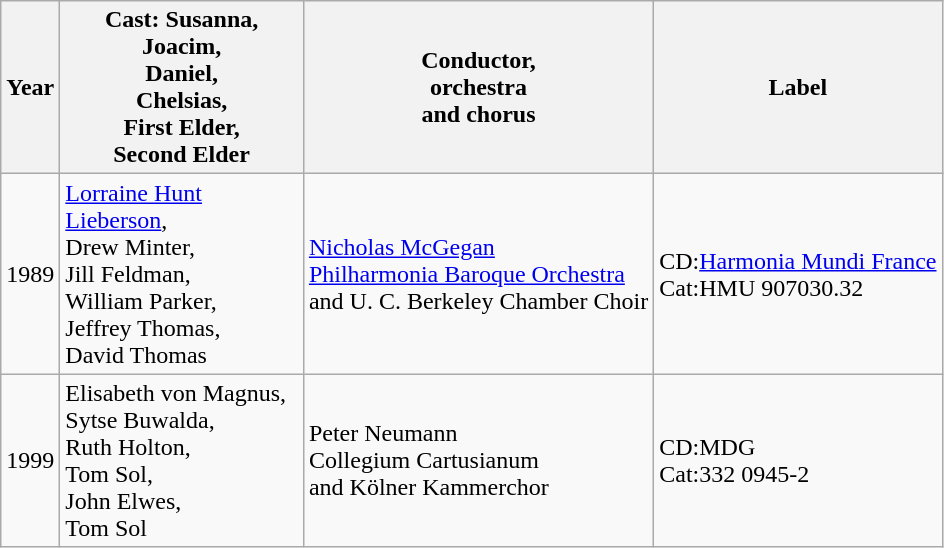<table class="wikitable">
<tr>
<th>Year</th>
<th width="155">Cast: Susanna,<br>Joacim,<br>Daniel,<br>Chelsias,<br>First Elder,<br>Second Elder<br></th>
<th>Conductor,<br>orchestra<br>and chorus</th>
<th>Label</th>
</tr>
<tr>
<td>1989</td>
<td><a href='#'>Lorraine Hunt Lieberson</a>,<br>Drew Minter,<br>Jill Feldman,<br>William Parker,<br>Jeffrey Thomas,<br>David Thomas<br></td>
<td><a href='#'>Nicholas McGegan</a><br><a href='#'>Philharmonia Baroque Orchestra</a><br> and U. C. Berkeley Chamber Choir</td>
<td>CD:<a href='#'>Harmonia Mundi France</a><br> Cat:HMU 907030.32</td>
</tr>
<tr>
<td>1999</td>
<td>Elisabeth von Magnus,<br>Sytse Buwalda,<br>Ruth Holton,<br>Tom Sol,<br>John Elwes,<br>Tom Sol<br></td>
<td>Peter Neumann<br> Collegium Cartusianum<br> and Kölner Kammerchor</td>
<td>CD:MDG<br> Cat:332 0945-2</td>
</tr>
</table>
